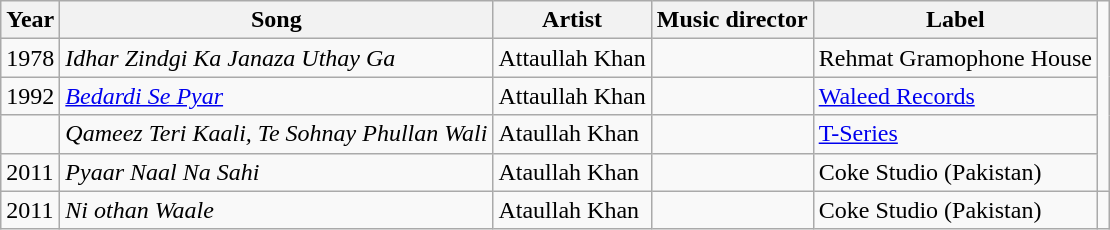<table class="wikitable sortable plainrowheaders">
<tr>
<th scope="col">Year</th>
<th scope="col">Song</th>
<th scope="col">Artist</th>
<th scope="col">Music director</th>
<th scope="col">Label</th>
</tr>
<tr>
<td>1978</td>
<td><em>Idhar Zindgi Ka Janaza Uthay Ga</em></td>
<td>Attaullah Khan</td>
<td></td>
<td>Rehmat Gramophone House</td>
</tr>
<tr>
<td>1992</td>
<td><em><a href='#'>Bedardi Se Pyar</a></em></td>
<td>Attaullah Khan</td>
<td></td>
<td><a href='#'>Waleed Records</a></td>
</tr>
<tr>
<td></td>
<td><em>Qameez Teri Kaali, Te Sohnay Phullan Wali</em></td>
<td>Ataullah Khan</td>
<td></td>
<td><a href='#'>T-Series</a></td>
</tr>
<tr>
<td>2011</td>
<td><em>Pyaar Naal Na Sahi</em></td>
<td>Ataullah Khan</td>
<td></td>
<td>Coke Studio (Pakistan)</td>
</tr>
<tr>
<td>2011</td>
<td><em>Ni othan Waale</em></td>
<td>Ataullah Khan</td>
<td></td>
<td>Coke Studio (Pakistan)</td>
<td></td>
</tr>
</table>
